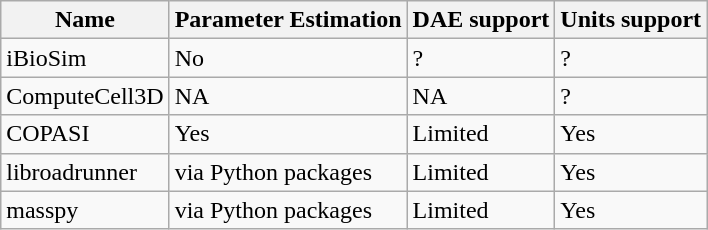<table class="wikitable">
<tr>
<th>Name</th>
<th>Parameter Estimation</th>
<th>DAE support</th>
<th>Units support</th>
</tr>
<tr>
<td>iBioSim</td>
<td>No</td>
<td>?</td>
<td>?</td>
</tr>
<tr>
<td>ComputeCell3D</td>
<td>NA</td>
<td>NA</td>
<td>?</td>
</tr>
<tr>
<td>COPASI</td>
<td>Yes</td>
<td>Limited</td>
<td>Yes</td>
</tr>
<tr>
<td>libroadrunner</td>
<td>via Python packages</td>
<td>Limited</td>
<td>Yes</td>
</tr>
<tr>
<td>masspy</td>
<td>via Python packages</td>
<td>Limited</td>
<td>Yes</td>
</tr>
</table>
